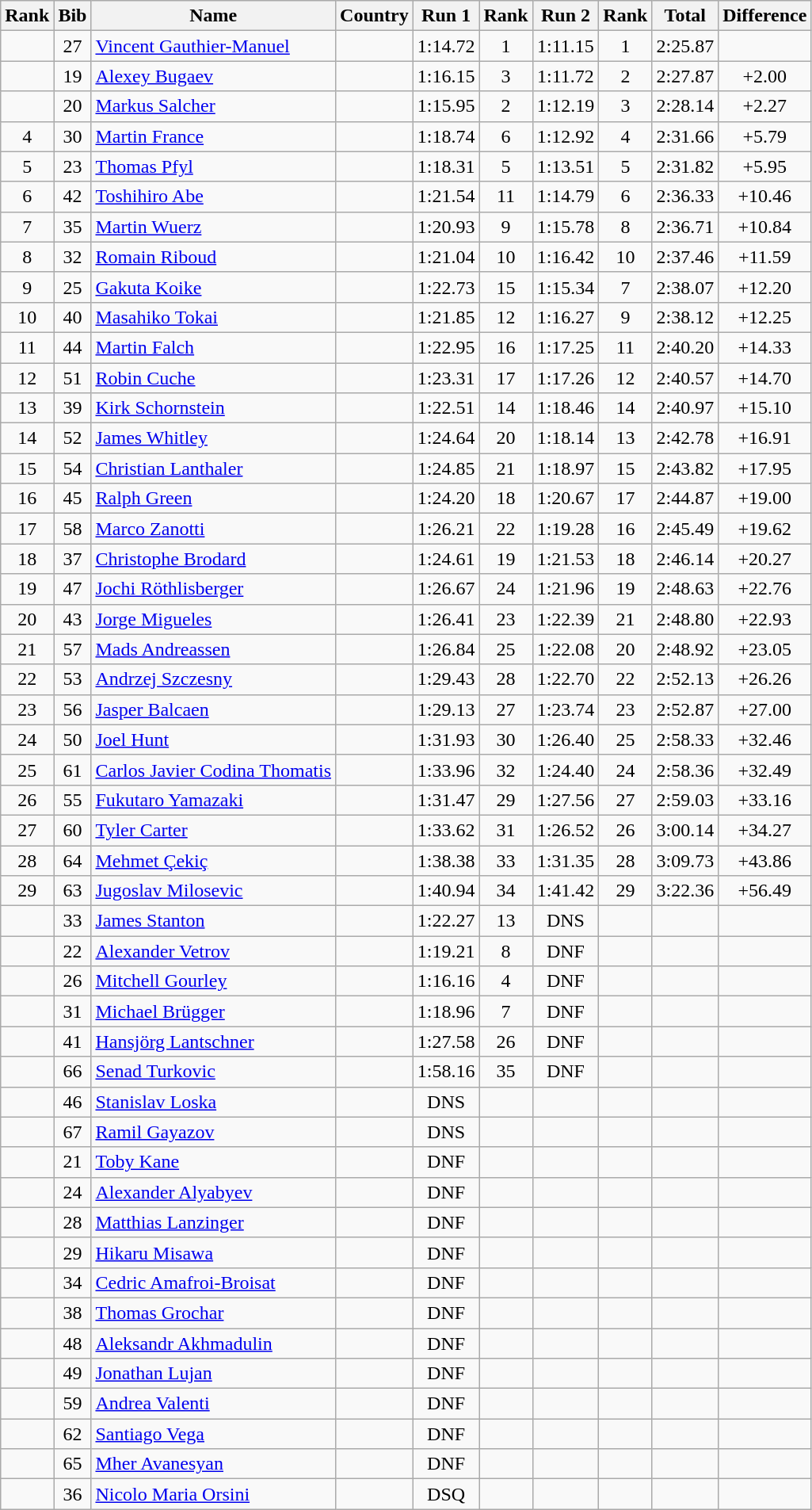<table class="wikitable sortable" style="text-align:center">
<tr>
<th>Rank</th>
<th>Bib</th>
<th>Name</th>
<th>Country</th>
<th>Run 1</th>
<th>Rank</th>
<th>Run 2</th>
<th>Rank</th>
<th>Total</th>
<th>Difference</th>
</tr>
<tr>
<td></td>
<td>27</td>
<td align=left><a href='#'>Vincent Gauthier-Manuel</a></td>
<td align=left></td>
<td>1:14.72</td>
<td>1</td>
<td>1:11.15</td>
<td>1</td>
<td>2:25.87</td>
<td></td>
</tr>
<tr>
<td></td>
<td>19</td>
<td align=left><a href='#'>Alexey Bugaev</a></td>
<td align=left></td>
<td>1:16.15</td>
<td>3</td>
<td>1:11.72</td>
<td>2</td>
<td>2:27.87</td>
<td>+2.00</td>
</tr>
<tr>
<td></td>
<td>20</td>
<td align=left><a href='#'>Markus Salcher</a></td>
<td align=left></td>
<td>1:15.95</td>
<td>2</td>
<td>1:12.19</td>
<td>3</td>
<td>2:28.14</td>
<td>+2.27</td>
</tr>
<tr>
<td>4</td>
<td>30</td>
<td align=left><a href='#'>Martin France</a></td>
<td align=left></td>
<td>1:18.74</td>
<td>6</td>
<td>1:12.92</td>
<td>4</td>
<td>2:31.66</td>
<td>+5.79</td>
</tr>
<tr>
<td>5</td>
<td>23</td>
<td align=left><a href='#'>Thomas Pfyl</a></td>
<td align=left></td>
<td>1:18.31</td>
<td>5</td>
<td>1:13.51</td>
<td>5</td>
<td>2:31.82</td>
<td>+5.95</td>
</tr>
<tr>
<td>6</td>
<td>42</td>
<td align=left><a href='#'>Toshihiro Abe</a></td>
<td align=left></td>
<td>1:21.54</td>
<td>11</td>
<td>1:14.79</td>
<td>6</td>
<td>2:36.33</td>
<td>+10.46</td>
</tr>
<tr>
<td>7</td>
<td>35</td>
<td align=left><a href='#'>Martin Wuerz</a></td>
<td align=left></td>
<td>1:20.93</td>
<td>9</td>
<td>1:15.78</td>
<td>8</td>
<td>2:36.71</td>
<td>+10.84</td>
</tr>
<tr>
<td>8</td>
<td>32</td>
<td align=left><a href='#'>Romain Riboud</a></td>
<td align=left></td>
<td>1:21.04</td>
<td>10</td>
<td>1:16.42</td>
<td>10</td>
<td>2:37.46</td>
<td>+11.59</td>
</tr>
<tr>
<td>9</td>
<td>25</td>
<td align=left><a href='#'>Gakuta Koike</a></td>
<td align=left></td>
<td>1:22.73</td>
<td>15</td>
<td>1:15.34</td>
<td>7</td>
<td>2:38.07</td>
<td>+12.20</td>
</tr>
<tr>
<td>10</td>
<td>40</td>
<td align=left><a href='#'>Masahiko Tokai</a></td>
<td align=left></td>
<td>1:21.85</td>
<td>12</td>
<td>1:16.27</td>
<td>9</td>
<td>2:38.12</td>
<td>+12.25</td>
</tr>
<tr>
<td>11</td>
<td>44</td>
<td align=left><a href='#'>Martin Falch</a></td>
<td align=left></td>
<td>1:22.95</td>
<td>16</td>
<td>1:17.25</td>
<td>11</td>
<td>2:40.20</td>
<td>+14.33</td>
</tr>
<tr>
<td>12</td>
<td>51</td>
<td align=left><a href='#'>Robin Cuche</a></td>
<td align=left></td>
<td>1:23.31</td>
<td>17</td>
<td>1:17.26</td>
<td>12</td>
<td>2:40.57</td>
<td>+14.70</td>
</tr>
<tr>
<td>13</td>
<td>39</td>
<td align=left><a href='#'>Kirk Schornstein</a></td>
<td align=left></td>
<td>1:22.51</td>
<td>14</td>
<td>1:18.46</td>
<td>14</td>
<td>2:40.97</td>
<td>+15.10</td>
</tr>
<tr>
<td>14</td>
<td>52</td>
<td align=left><a href='#'>James Whitley</a></td>
<td align=left></td>
<td>1:24.64</td>
<td>20</td>
<td>1:18.14</td>
<td>13</td>
<td>2:42.78</td>
<td>+16.91</td>
</tr>
<tr>
<td>15</td>
<td>54</td>
<td align=left><a href='#'>Christian Lanthaler</a></td>
<td align=left></td>
<td>1:24.85</td>
<td>21</td>
<td>1:18.97</td>
<td>15</td>
<td>2:43.82</td>
<td>+17.95</td>
</tr>
<tr>
<td>16</td>
<td>45</td>
<td align=left><a href='#'>Ralph Green</a></td>
<td align=left></td>
<td>1:24.20</td>
<td>18</td>
<td>1:20.67</td>
<td>17</td>
<td>2:44.87</td>
<td>+19.00</td>
</tr>
<tr>
<td>17</td>
<td>58</td>
<td align=left><a href='#'>Marco Zanotti</a></td>
<td align=left></td>
<td>1:26.21</td>
<td>22</td>
<td>1:19.28</td>
<td>16</td>
<td>2:45.49</td>
<td>+19.62</td>
</tr>
<tr>
<td>18</td>
<td>37</td>
<td align=left><a href='#'>Christophe Brodard</a></td>
<td align=left></td>
<td>1:24.61</td>
<td>19</td>
<td>1:21.53</td>
<td>18</td>
<td>2:46.14</td>
<td>+20.27</td>
</tr>
<tr>
<td>19</td>
<td>47</td>
<td align=left><a href='#'>Jochi Röthlisberger</a></td>
<td align=left></td>
<td>1:26.67</td>
<td>24</td>
<td>1:21.96</td>
<td>19</td>
<td>2:48.63</td>
<td>+22.76</td>
</tr>
<tr>
<td>20</td>
<td>43</td>
<td align=left><a href='#'>Jorge Migueles</a></td>
<td align=left></td>
<td>1:26.41</td>
<td>23</td>
<td>1:22.39</td>
<td>21</td>
<td>2:48.80</td>
<td>+22.93</td>
</tr>
<tr>
<td>21</td>
<td>57</td>
<td align=left><a href='#'>Mads Andreassen</a></td>
<td align=left></td>
<td>1:26.84</td>
<td>25</td>
<td>1:22.08</td>
<td>20</td>
<td>2:48.92</td>
<td>+23.05</td>
</tr>
<tr>
<td>22</td>
<td>53</td>
<td align=left><a href='#'>Andrzej Szczesny</a></td>
<td align=left></td>
<td>1:29.43</td>
<td>28</td>
<td>1:22.70</td>
<td>22</td>
<td>2:52.13</td>
<td>+26.26</td>
</tr>
<tr>
<td>23</td>
<td>56</td>
<td align=left><a href='#'>Jasper Balcaen</a></td>
<td align=left></td>
<td>1:29.13</td>
<td>27</td>
<td>1:23.74</td>
<td>23</td>
<td>2:52.87</td>
<td>+27.00</td>
</tr>
<tr>
<td>24</td>
<td>50</td>
<td align=left><a href='#'>Joel Hunt</a></td>
<td align=left></td>
<td>1:31.93</td>
<td>30</td>
<td>1:26.40</td>
<td>25</td>
<td>2:58.33</td>
<td>+32.46</td>
</tr>
<tr>
<td>25</td>
<td>61</td>
<td align=left><a href='#'>Carlos Javier Codina Thomatis</a></td>
<td align=left></td>
<td>1:33.96</td>
<td>32</td>
<td>1:24.40</td>
<td>24</td>
<td>2:58.36</td>
<td>+32.49</td>
</tr>
<tr>
<td>26</td>
<td>55</td>
<td align=left><a href='#'>Fukutaro Yamazaki</a></td>
<td align=left></td>
<td>1:31.47</td>
<td>29</td>
<td>1:27.56</td>
<td>27</td>
<td>2:59.03</td>
<td>+33.16</td>
</tr>
<tr>
<td>27</td>
<td>60</td>
<td align=left><a href='#'>Tyler Carter</a></td>
<td align=left></td>
<td>1:33.62</td>
<td>31</td>
<td>1:26.52</td>
<td>26</td>
<td>3:00.14</td>
<td>+34.27</td>
</tr>
<tr>
<td>28</td>
<td>64</td>
<td align=left><a href='#'>Mehmet Çekiç</a></td>
<td align=left></td>
<td>1:38.38</td>
<td>33</td>
<td>1:31.35</td>
<td>28</td>
<td>3:09.73</td>
<td>+43.86</td>
</tr>
<tr>
<td>29</td>
<td>63</td>
<td align=left><a href='#'>Jugoslav Milosevic</a></td>
<td align=left></td>
<td>1:40.94</td>
<td>34</td>
<td>1:41.42</td>
<td>29</td>
<td>3:22.36</td>
<td>+56.49</td>
</tr>
<tr>
<td></td>
<td>33</td>
<td align=left><a href='#'>James Stanton</a></td>
<td align=left></td>
<td>1:22.27</td>
<td>13</td>
<td>DNS</td>
<td></td>
<td></td>
<td></td>
</tr>
<tr>
<td></td>
<td>22</td>
<td align=left><a href='#'>Alexander Vetrov</a></td>
<td align=left></td>
<td>1:19.21</td>
<td>8</td>
<td>DNF</td>
<td></td>
<td></td>
<td></td>
</tr>
<tr>
<td></td>
<td>26</td>
<td align=left><a href='#'>Mitchell Gourley</a></td>
<td align=left></td>
<td>1:16.16</td>
<td>4</td>
<td>DNF</td>
<td></td>
<td></td>
<td></td>
</tr>
<tr>
<td></td>
<td>31</td>
<td align=left><a href='#'>Michael Brügger</a></td>
<td align=left></td>
<td>1:18.96</td>
<td>7</td>
<td>DNF</td>
<td></td>
<td></td>
<td></td>
</tr>
<tr>
<td></td>
<td>41</td>
<td align=left><a href='#'>Hansjörg Lantschner</a></td>
<td align=left></td>
<td>1:27.58</td>
<td>26</td>
<td>DNF</td>
<td></td>
<td></td>
<td></td>
</tr>
<tr>
<td></td>
<td>66</td>
<td align=left><a href='#'>Senad Turkovic</a></td>
<td align=left></td>
<td>1:58.16</td>
<td>35</td>
<td>DNF</td>
<td></td>
<td></td>
<td></td>
</tr>
<tr>
<td></td>
<td>46</td>
<td align=left><a href='#'>Stanislav Loska</a></td>
<td align=left></td>
<td>DNS</td>
<td></td>
<td></td>
<td></td>
<td></td>
<td></td>
</tr>
<tr>
<td></td>
<td>67</td>
<td align=left><a href='#'>Ramil Gayazov</a></td>
<td align=left></td>
<td>DNS</td>
<td></td>
<td></td>
<td></td>
<td></td>
<td></td>
</tr>
<tr>
<td></td>
<td>21</td>
<td align=left><a href='#'>Toby Kane</a></td>
<td align=left></td>
<td>DNF</td>
<td></td>
<td></td>
<td></td>
<td></td>
<td></td>
</tr>
<tr>
<td></td>
<td>24</td>
<td align=left><a href='#'>Alexander Alyabyev</a></td>
<td align=left></td>
<td>DNF</td>
<td></td>
<td></td>
<td></td>
<td></td>
<td></td>
</tr>
<tr>
<td></td>
<td>28</td>
<td align=left><a href='#'>Matthias Lanzinger</a></td>
<td align=left></td>
<td>DNF</td>
<td></td>
<td></td>
<td></td>
<td></td>
<td></td>
</tr>
<tr>
<td></td>
<td>29</td>
<td align=left><a href='#'>Hikaru Misawa</a></td>
<td align=left></td>
<td>DNF</td>
<td></td>
<td></td>
<td></td>
<td></td>
<td></td>
</tr>
<tr>
<td></td>
<td>34</td>
<td align=left><a href='#'>Cedric Amafroi-Broisat</a></td>
<td align=left></td>
<td>DNF</td>
<td></td>
<td></td>
<td></td>
<td></td>
<td></td>
</tr>
<tr>
<td></td>
<td>38</td>
<td align=left><a href='#'>Thomas Grochar</a></td>
<td align=left></td>
<td>DNF</td>
<td></td>
<td></td>
<td></td>
<td></td>
<td></td>
</tr>
<tr>
<td></td>
<td>48</td>
<td align=left><a href='#'>Aleksandr Akhmadulin</a></td>
<td align=left></td>
<td>DNF</td>
<td></td>
<td></td>
<td></td>
<td></td>
<td></td>
</tr>
<tr>
<td></td>
<td>49</td>
<td align=left><a href='#'>Jonathan Lujan</a></td>
<td align=left></td>
<td>DNF</td>
<td></td>
<td></td>
<td></td>
<td></td>
<td></td>
</tr>
<tr>
<td></td>
<td>59</td>
<td align=left><a href='#'>Andrea Valenti</a></td>
<td align=left></td>
<td>DNF</td>
<td></td>
<td></td>
<td></td>
<td></td>
<td></td>
</tr>
<tr>
<td></td>
<td>62</td>
<td align=left><a href='#'>Santiago Vega</a></td>
<td align=left></td>
<td>DNF</td>
<td></td>
<td></td>
<td></td>
<td></td>
<td></td>
</tr>
<tr>
<td></td>
<td>65</td>
<td align=left><a href='#'>Mher Avanesyan</a></td>
<td align=left></td>
<td>DNF</td>
<td></td>
<td></td>
<td></td>
<td></td>
<td></td>
</tr>
<tr>
<td></td>
<td>36</td>
<td align=left><a href='#'>Nicolo Maria Orsini</a></td>
<td align=left></td>
<td>DSQ</td>
<td></td>
<td></td>
<td></td>
<td></td>
<td></td>
</tr>
</table>
